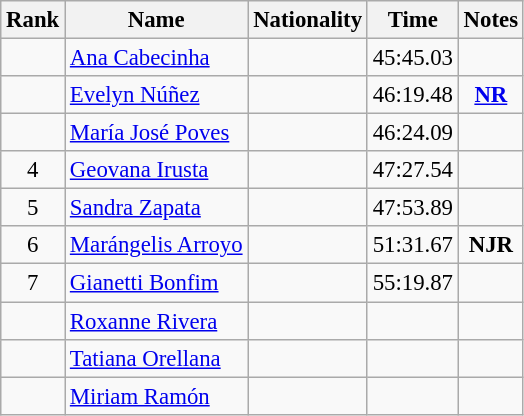<table class="wikitable sortable" style="text-align:center;font-size:95%">
<tr>
<th>Rank</th>
<th>Name</th>
<th>Nationality</th>
<th>Time</th>
<th>Notes</th>
</tr>
<tr>
<td></td>
<td align=left><a href='#'>Ana Cabecinha</a></td>
<td align=left></td>
<td>45:45.03</td>
<td></td>
</tr>
<tr>
<td></td>
<td align=left><a href='#'>Evelyn Núñez</a></td>
<td align=left></td>
<td>46:19.48</td>
<td><strong><a href='#'>NR</a></strong></td>
</tr>
<tr>
<td></td>
<td align=left><a href='#'>María José Poves</a></td>
<td align=left></td>
<td>46:24.09</td>
<td></td>
</tr>
<tr>
<td>4</td>
<td align=left><a href='#'>Geovana Irusta</a></td>
<td align=left></td>
<td>47:27.54</td>
<td></td>
</tr>
<tr>
<td>5</td>
<td align=left><a href='#'>Sandra Zapata</a></td>
<td align=left></td>
<td>47:53.89</td>
<td></td>
</tr>
<tr>
<td>6</td>
<td align=left><a href='#'>Marángelis Arroyo</a></td>
<td align=left></td>
<td>51:31.67</td>
<td><strong>NJR</strong></td>
</tr>
<tr>
<td>7</td>
<td align=left><a href='#'>Gianetti Bonfim</a></td>
<td align=left></td>
<td>55:19.87</td>
<td></td>
</tr>
<tr>
<td></td>
<td align=left><a href='#'>Roxanne Rivera</a></td>
<td align=left></td>
<td></td>
<td></td>
</tr>
<tr>
<td></td>
<td align=left><a href='#'>Tatiana Orellana</a></td>
<td align=left></td>
<td></td>
<td></td>
</tr>
<tr>
<td></td>
<td align=left><a href='#'>Miriam Ramón</a></td>
<td align=left></td>
<td></td>
<td></td>
</tr>
</table>
